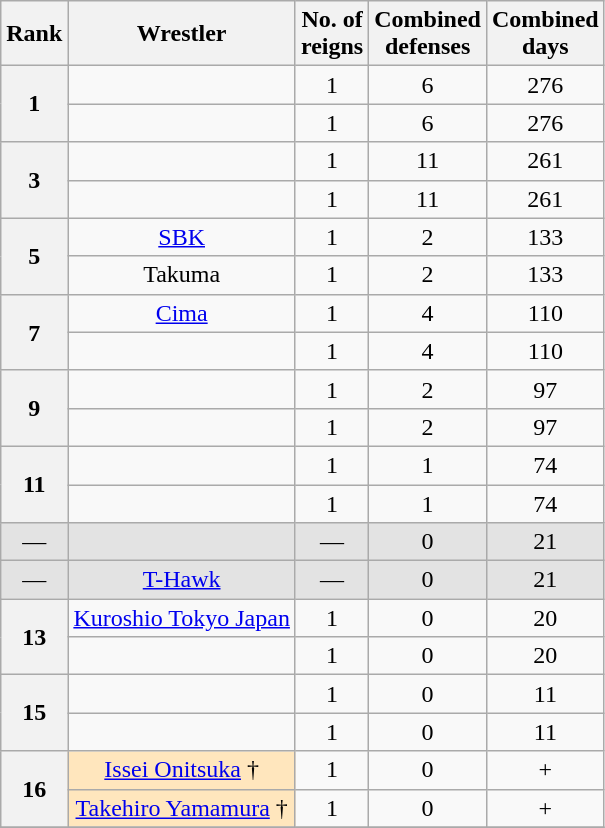<table class="wikitable sortable" style="text-align:center;">
<tr>
<th>Rank</th>
<th>Wrestler</th>
<th>No. of<br>reigns</th>
<th>Combined<br>defenses</th>
<th>Combined<br>days</th>
</tr>
<tr>
<th rowspan=2>1</th>
<td></td>
<td>1</td>
<td>6</td>
<td>276</td>
</tr>
<tr>
<td></td>
<td>1</td>
<td>6</td>
<td>276</td>
</tr>
<tr>
<th rowspan=2>3</th>
<td></td>
<td>1</td>
<td>11</td>
<td>261</td>
</tr>
<tr>
<td></td>
<td>1</td>
<td>11</td>
<td>261</td>
</tr>
<tr>
<th rowspan=2>5</th>
<td><a href='#'>SBK</a></td>
<td>1</td>
<td>2</td>
<td>133</td>
</tr>
<tr>
<td>Takuma</td>
<td>1</td>
<td>2</td>
<td>133</td>
</tr>
<tr>
<th rowspan=2>7</th>
<td><a href='#'>Cima</a></td>
<td>1</td>
<td>4</td>
<td>110</td>
</tr>
<tr>
<td></td>
<td>1</td>
<td>4</td>
<td>110</td>
</tr>
<tr>
<th rowspan=2>9</th>
<td></td>
<td>1</td>
<td>2</td>
<td>97</td>
</tr>
<tr>
<td></td>
<td>1</td>
<td>2</td>
<td>97</td>
</tr>
<tr>
<th rowspan=2>11</th>
<td></td>
<td>1</td>
<td>1</td>
<td>74</td>
</tr>
<tr>
<td></td>
<td>1</td>
<td>1</td>
<td>74</td>
</tr>
<tr style="background:#e3e3e3;">
<td>—</td>
<td></td>
<td>—</td>
<td>0</td>
<td>21</td>
</tr>
<tr style="background:#e3e3e3;">
<td>—</td>
<td><a href='#'>T-Hawk</a></td>
<td>—</td>
<td>0</td>
<td>21</td>
</tr>
<tr>
<th rowspan=2>13</th>
<td><a href='#'>Kuroshio Tokyo Japan</a></td>
<td>1</td>
<td>0</td>
<td>20</td>
</tr>
<tr>
<td></td>
<td>1</td>
<td>0</td>
<td>20</td>
</tr>
<tr>
<th rowspan=2>15</th>
<td></td>
<td>1</td>
<td>0</td>
<td>11</td>
</tr>
<tr>
<td></td>
<td>1</td>
<td>0</td>
<td>11</td>
</tr>
<tr>
<th rowspan=2>16</th>
<td style="background-color: #ffe6bd"><a href='#'>Issei Onitsuka</a> †</td>
<td>1</td>
<td>0</td>
<td>+</td>
</tr>
<tr>
<td style="background-color: #ffe6bd"><a href='#'>Takehiro Yamamura</a> †</td>
<td>1</td>
<td>0</td>
<td>+</td>
</tr>
<tr>
</tr>
</table>
